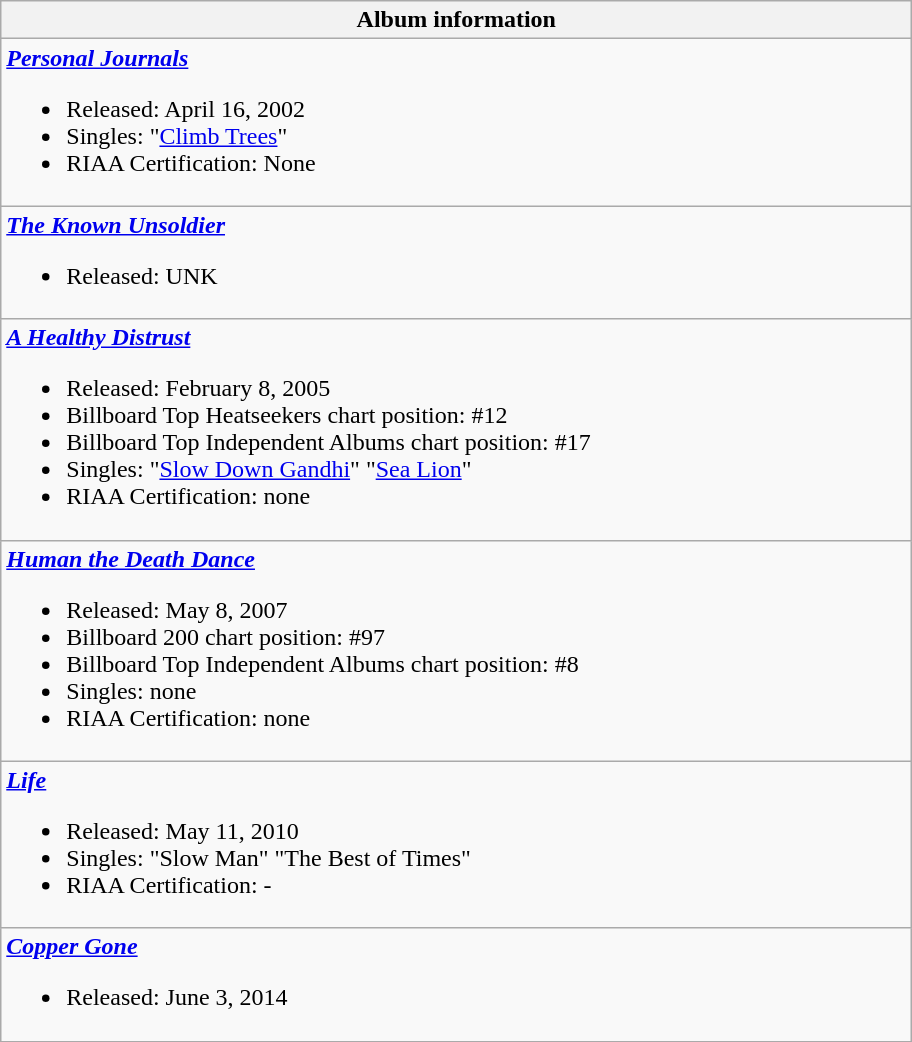<table class="wikitable">
<tr>
<th align="left" width="600">Album information</th>
</tr>
<tr>
<td align="left"><strong><em><a href='#'>Personal Journals</a></em></strong><br><ul><li>Released: April 16, 2002</li><li>Singles: "<a href='#'>Climb Trees</a>"</li><li>RIAA Certification: None</li></ul></td>
</tr>
<tr>
<td align="left"><strong><em><a href='#'>The Known Unsoldier</a></em></strong><br><ul><li>Released: UNK</li></ul></td>
</tr>
<tr>
<td align="left"><strong><em><a href='#'>A Healthy Distrust</a></em></strong><br><ul><li>Released: February 8, 2005</li><li>Billboard Top Heatseekers chart position: #12</li><li>Billboard Top Independent Albums chart position: #17</li><li>Singles: "<a href='#'>Slow Down Gandhi</a>" "<a href='#'>Sea Lion</a>"</li><li>RIAA Certification: none</li></ul></td>
</tr>
<tr>
<td align="left"><strong><em><a href='#'>Human the Death Dance</a></em></strong><br><ul><li>Released: May 8, 2007</li><li>Billboard 200 chart position: #97</li><li>Billboard Top Independent Albums chart position: #8</li><li>Singles: none</li><li>RIAA Certification: none</li></ul></td>
</tr>
<tr>
<td align="left"><strong><em><a href='#'>Life</a></em></strong><br><ul><li>Released: May 11, 2010</li><li>Singles: "Slow Man" "The Best of Times"</li><li>RIAA Certification: -</li></ul></td>
</tr>
<tr>
<td align="left"><strong><em><a href='#'>Copper Gone</a></em></strong><br><ul><li>Released: June 3, 2014</li></ul></td>
</tr>
<tr>
</tr>
</table>
